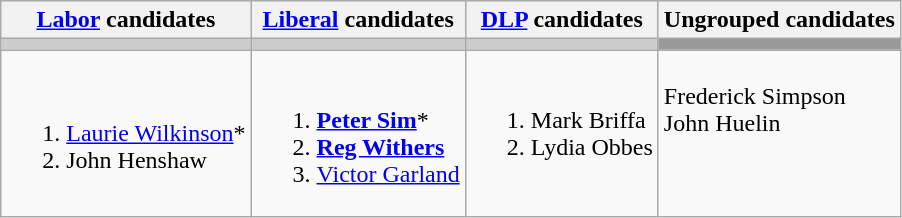<table class="wikitable">
<tr>
<th><a href='#'>Labor</a> candidates</th>
<th><a href='#'>Liberal</a> candidates</th>
<th><a href='#'>DLP</a> candidates</th>
<th>Ungrouped candidates</th>
</tr>
<tr bgcolor="#cccccc">
<td></td>
<td></td>
<td></td>
<td bgcolor="#999999"></td>
</tr>
<tr>
<td><br><ol><li><a href='#'>Laurie Wilkinson</a>*</li><li>John Henshaw</li></ol></td>
<td><br><ol><li><strong><a href='#'>Peter Sim</a></strong>*</li><li><strong><a href='#'>Reg Withers</a></strong></li><li><a href='#'>Victor Garland</a></li></ol></td>
<td valign=top><br><ol><li>Mark Briffa</li><li>Lydia Obbes</li></ol></td>
<td valign=top><br>Frederick Simpson<br>
John Huelin</td>
</tr>
</table>
